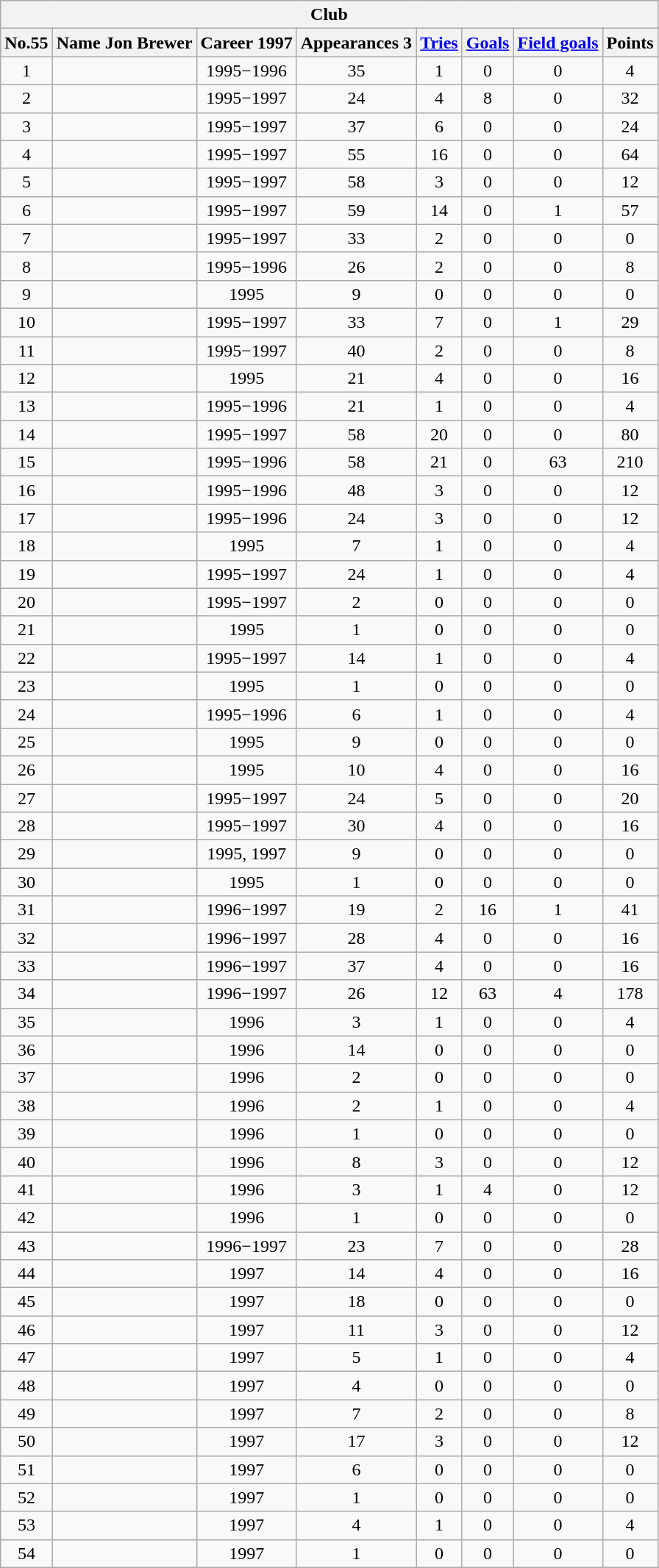<table class="wikitable sortable" style="text-align: center;">
<tr>
<th colspan=8>Club</th>
</tr>
<tr>
<th>No.55</th>
<th>Name Jon Brewer</th>
<th>Career 1997</th>
<th>Appearances 3</th>
<th><a href='#'>Tries</a></th>
<th><a href='#'>Goals</a></th>
<th><a href='#'>Field goals</a></th>
<th>Points</th>
</tr>
<tr>
<td>1</td>
<td style="text-align:left;"></td>
<td>1995−1996</td>
<td>35</td>
<td>1</td>
<td>0</td>
<td>0</td>
<td>4</td>
</tr>
<tr>
<td>2</td>
<td style="text-align:left;"></td>
<td>1995−1997</td>
<td>24</td>
<td>4</td>
<td>8</td>
<td>0</td>
<td>32</td>
</tr>
<tr>
<td>3</td>
<td style="text-align:left;"></td>
<td>1995−1997</td>
<td>37</td>
<td>6</td>
<td>0</td>
<td>0</td>
<td>24</td>
</tr>
<tr>
<td>4</td>
<td style="text-align:left;"></td>
<td>1995−1997</td>
<td>55</td>
<td>16</td>
<td>0</td>
<td>0</td>
<td>64</td>
</tr>
<tr>
<td>5</td>
<td style="text-align:left;"></td>
<td>1995−1997</td>
<td>58</td>
<td>3</td>
<td>0</td>
<td>0</td>
<td>12</td>
</tr>
<tr>
<td>6</td>
<td style="text-align:left;"></td>
<td>1995−1997</td>
<td>59</td>
<td>14</td>
<td>0</td>
<td>1</td>
<td>57</td>
</tr>
<tr>
<td>7</td>
<td style="text-align:left;"></td>
<td>1995−1997</td>
<td>33</td>
<td>2</td>
<td>0</td>
<td>0</td>
<td>0</td>
</tr>
<tr>
<td>8</td>
<td style="text-align:left;"></td>
<td>1995−1996</td>
<td>26</td>
<td>2</td>
<td>0</td>
<td>0</td>
<td>8</td>
</tr>
<tr>
<td>9</td>
<td style="text-align:left;"></td>
<td>1995</td>
<td>9</td>
<td>0</td>
<td>0</td>
<td>0</td>
<td>0</td>
</tr>
<tr>
<td>10</td>
<td style="text-align:left;"></td>
<td>1995−1997</td>
<td>33</td>
<td>7</td>
<td>0</td>
<td>1</td>
<td>29</td>
</tr>
<tr>
<td>11</td>
<td style="text-align:left;"></td>
<td>1995−1997</td>
<td>40</td>
<td>2</td>
<td>0</td>
<td>0</td>
<td>8</td>
</tr>
<tr>
<td>12</td>
<td style="text-align:left;"></td>
<td>1995</td>
<td>21</td>
<td>4</td>
<td>0</td>
<td>0</td>
<td>16</td>
</tr>
<tr>
<td>13</td>
<td style="text-align:left;"></td>
<td>1995−1996</td>
<td>21</td>
<td>1</td>
<td>0</td>
<td>0</td>
<td>4</td>
</tr>
<tr>
<td>14</td>
<td style="text-align:left;"></td>
<td>1995−1997</td>
<td>58</td>
<td>20</td>
<td>0</td>
<td>0</td>
<td>80</td>
</tr>
<tr>
<td>15</td>
<td style="text-align:left;"></td>
<td>1995−1996</td>
<td>58</td>
<td>21</td>
<td>0</td>
<td>63</td>
<td>210</td>
</tr>
<tr>
<td>16</td>
<td style="text-align:left;"></td>
<td>1995−1996</td>
<td>48</td>
<td>3</td>
<td>0</td>
<td>0</td>
<td>12</td>
</tr>
<tr>
<td>17</td>
<td style="text-align:left;"></td>
<td>1995−1996</td>
<td>24</td>
<td>3</td>
<td>0</td>
<td>0</td>
<td>12</td>
</tr>
<tr>
<td>18</td>
<td style="text-align:left;"></td>
<td>1995</td>
<td>7</td>
<td>1</td>
<td>0</td>
<td>0</td>
<td>4</td>
</tr>
<tr>
<td>19</td>
<td style="text-align:left;"></td>
<td>1995−1997</td>
<td>24</td>
<td>1</td>
<td>0</td>
<td>0</td>
<td>4</td>
</tr>
<tr>
<td>20</td>
<td style="text-align:left;"></td>
<td>1995−1997</td>
<td>2</td>
<td>0</td>
<td>0</td>
<td>0</td>
<td>0</td>
</tr>
<tr>
<td>21</td>
<td style="text-align:left;"></td>
<td>1995</td>
<td>1</td>
<td>0</td>
<td>0</td>
<td>0</td>
<td>0</td>
</tr>
<tr>
<td>22</td>
<td style="text-align:left;"></td>
<td>1995−1997</td>
<td>14</td>
<td>1</td>
<td>0</td>
<td>0</td>
<td>4</td>
</tr>
<tr>
<td>23</td>
<td style="text-align:left;"></td>
<td>1995</td>
<td>1</td>
<td>0</td>
<td>0</td>
<td>0</td>
<td>0</td>
</tr>
<tr>
<td>24</td>
<td style="text-align:left;"></td>
<td>1995−1996</td>
<td>6</td>
<td>1</td>
<td>0</td>
<td>0</td>
<td>4</td>
</tr>
<tr>
<td>25</td>
<td style="text-align:left;"></td>
<td>1995</td>
<td>9</td>
<td>0</td>
<td>0</td>
<td>0</td>
<td>0</td>
</tr>
<tr>
<td>26</td>
<td style="text-align:left;"></td>
<td>1995</td>
<td>10</td>
<td>4</td>
<td>0</td>
<td>0</td>
<td>16</td>
</tr>
<tr>
<td>27</td>
<td style="text-align:left;"></td>
<td>1995−1997</td>
<td>24</td>
<td>5</td>
<td>0</td>
<td>0</td>
<td>20</td>
</tr>
<tr>
<td>28</td>
<td style="text-align:left;"></td>
<td>1995−1997</td>
<td>30</td>
<td>4</td>
<td>0</td>
<td>0</td>
<td>16</td>
</tr>
<tr>
<td>29</td>
<td style="text-align:left;"></td>
<td>1995, 1997</td>
<td>9</td>
<td>0</td>
<td>0</td>
<td>0</td>
<td>0</td>
</tr>
<tr>
<td>30</td>
<td style="text-align:left;"></td>
<td>1995</td>
<td>1</td>
<td>0</td>
<td>0</td>
<td>0</td>
<td>0</td>
</tr>
<tr>
<td>31</td>
<td style="text-align:left;"></td>
<td>1996−1997</td>
<td>19</td>
<td>2</td>
<td>16</td>
<td>1</td>
<td>41</td>
</tr>
<tr>
<td>32</td>
<td style="text-align:left;"></td>
<td>1996−1997</td>
<td>28</td>
<td>4</td>
<td>0</td>
<td>0</td>
<td>16</td>
</tr>
<tr>
<td>33</td>
<td style="text-align:left;"></td>
<td>1996−1997</td>
<td>37</td>
<td>4</td>
<td>0</td>
<td>0</td>
<td>16</td>
</tr>
<tr>
<td>34</td>
<td style="text-align:left;"></td>
<td>1996−1997</td>
<td>26</td>
<td>12</td>
<td>63</td>
<td>4</td>
<td>178</td>
</tr>
<tr>
<td>35</td>
<td style="text-align:left;"></td>
<td>1996</td>
<td>3</td>
<td>1</td>
<td>0</td>
<td>0</td>
<td>4</td>
</tr>
<tr>
<td>36</td>
<td style="text-align:left;"></td>
<td>1996</td>
<td>14</td>
<td>0</td>
<td>0</td>
<td>0</td>
<td>0</td>
</tr>
<tr>
<td>37</td>
<td style="text-align:left;"></td>
<td>1996</td>
<td>2</td>
<td>0</td>
<td>0</td>
<td>0</td>
<td>0</td>
</tr>
<tr>
<td>38</td>
<td style="text-align:left;"></td>
<td>1996</td>
<td>2</td>
<td>1</td>
<td>0</td>
<td>0</td>
<td>4</td>
</tr>
<tr>
<td>39</td>
<td style="text-align:left;"></td>
<td>1996</td>
<td>1</td>
<td>0</td>
<td>0</td>
<td>0</td>
<td>0</td>
</tr>
<tr>
<td>40</td>
<td style="text-align:left;"></td>
<td>1996</td>
<td>8</td>
<td>3</td>
<td>0</td>
<td>0</td>
<td>12</td>
</tr>
<tr>
<td>41</td>
<td style="text-align:left;"></td>
<td>1996</td>
<td>3</td>
<td>1</td>
<td>4</td>
<td>0</td>
<td>12</td>
</tr>
<tr>
<td>42</td>
<td style="text-align:left;"></td>
<td>1996</td>
<td>1</td>
<td>0</td>
<td>0</td>
<td>0</td>
<td>0</td>
</tr>
<tr>
<td>43</td>
<td style="text-align:left;"></td>
<td>1996−1997</td>
<td>23</td>
<td>7</td>
<td>0</td>
<td>0</td>
<td>28</td>
</tr>
<tr>
<td>44</td>
<td style="text-align:left;"></td>
<td>1997</td>
<td>14</td>
<td>4</td>
<td>0</td>
<td>0</td>
<td>16</td>
</tr>
<tr>
<td>45</td>
<td style="text-align:left;"></td>
<td>1997</td>
<td>18</td>
<td>0</td>
<td>0</td>
<td>0</td>
<td>0</td>
</tr>
<tr>
<td>46</td>
<td style="text-align:left;"></td>
<td>1997</td>
<td>11</td>
<td>3</td>
<td>0</td>
<td>0</td>
<td>12</td>
</tr>
<tr>
<td>47</td>
<td style="text-align:left;"></td>
<td>1997</td>
<td>5</td>
<td>1</td>
<td>0</td>
<td>0</td>
<td>4</td>
</tr>
<tr>
<td>48</td>
<td style="text-align:left;"></td>
<td>1997</td>
<td>4</td>
<td>0</td>
<td>0</td>
<td>0</td>
<td>0</td>
</tr>
<tr>
<td>49</td>
<td style="text-align:left;"></td>
<td>1997</td>
<td>7</td>
<td>2</td>
<td>0</td>
<td>0</td>
<td>8</td>
</tr>
<tr>
<td>50</td>
<td style="text-align:left;"></td>
<td>1997</td>
<td>17</td>
<td>3</td>
<td>0</td>
<td>0</td>
<td>12</td>
</tr>
<tr>
<td>51</td>
<td style="text-align:left;"></td>
<td>1997</td>
<td>6</td>
<td>0</td>
<td>0</td>
<td>0</td>
<td>0</td>
</tr>
<tr>
<td>52</td>
<td style="text-align:left;"></td>
<td>1997</td>
<td>1</td>
<td>0</td>
<td>0</td>
<td>0</td>
<td>0</td>
</tr>
<tr>
<td>53</td>
<td style="text-align:left;"></td>
<td>1997</td>
<td>4</td>
<td>1</td>
<td>0</td>
<td>0</td>
<td>4</td>
</tr>
<tr>
<td>54</td>
<td style="text-align:left;"></td>
<td>1997</td>
<td>1</td>
<td>0</td>
<td>0</td>
<td>0</td>
<td>0</td>
</tr>
</table>
